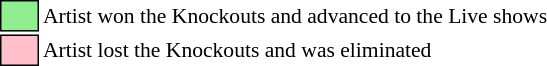<table class="toccolours" style="font-size: 90%; white-space: nowrap;">
<tr>
<td style="background:lightgreen; border:1px solid black;">      </td>
<td>Artist won the Knockouts and advanced to the Live shows</td>
</tr>
<tr>
<td style="background:pink; border:1px solid black;">      </td>
<td>Artist lost the Knockouts and was eliminated</td>
</tr>
</table>
